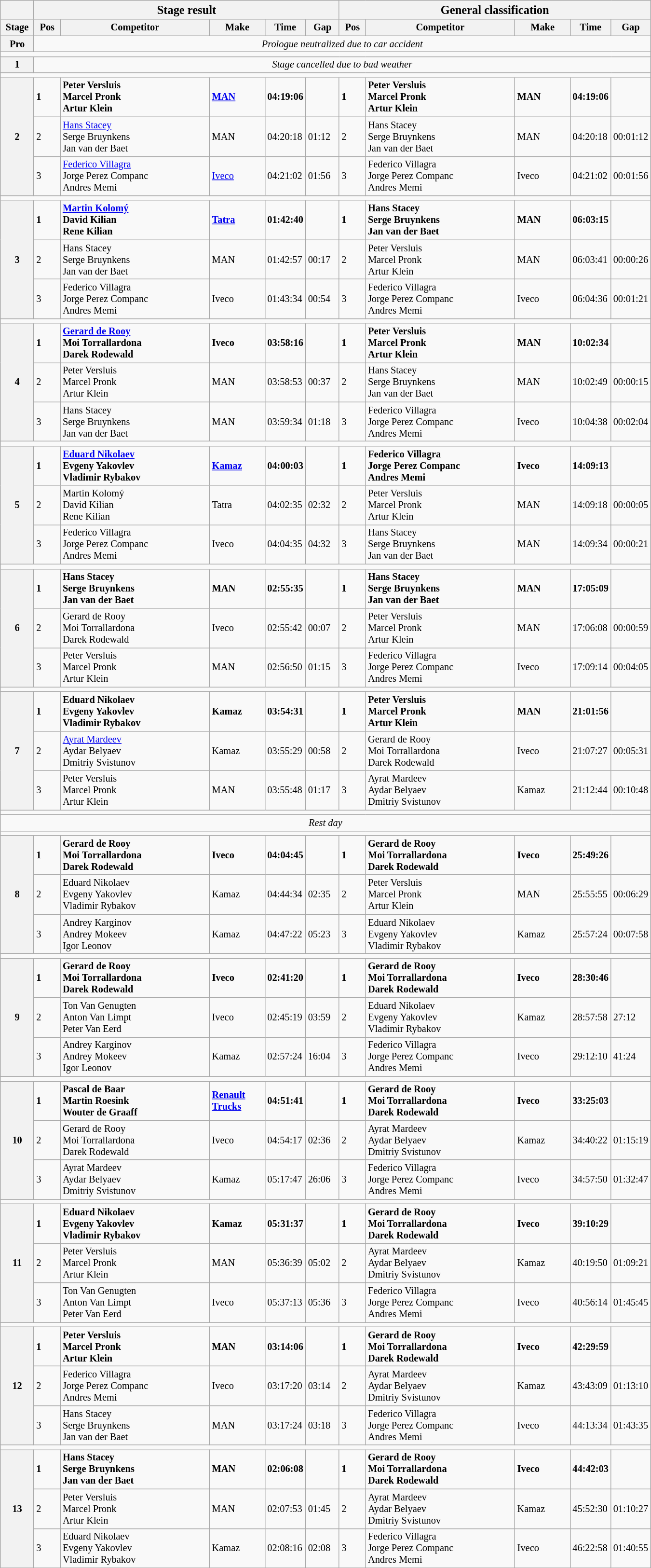<table class="wikitable" style="font-size:85%;">
<tr>
<th></th>
<th colspan=5><big>Stage result </big></th>
<th colspan=5><big>General classification</big></th>
</tr>
<tr>
<th width="40px">Stage</th>
<th width="30px">Pos</th>
<th width="200px">Competitor</th>
<th width="70px">Make</th>
<th width="40px">Time</th>
<th width="40px">Gap</th>
<th width="30px">Pos</th>
<th width="200px">Competitor</th>
<th width="70px">Make</th>
<th width="40px">Time</th>
<th width="40px">Gap</th>
</tr>
<tr>
<th>Pro</th>
<td colspan=10 style="text-align:center;"><em>Prologue neutralized due to car accident</em></td>
</tr>
<tr>
<td colspan=11></td>
</tr>
<tr>
<th>1</th>
<td colspan=10 style="text-align:center;"><em>Stage cancelled due to bad weather</em></td>
</tr>
<tr>
<td colspan=11></td>
</tr>
<tr>
<th rowspan=3>2</th>
<td><strong>1</strong></td>
<td><strong> Peter Versluis<br> Marcel Pronk<br> Artur Klein</strong></td>
<td><strong><a href='#'>MAN</a></strong></td>
<td><strong>04:19:06</strong></td>
<td></td>
<td><strong>1</strong></td>
<td><strong> Peter Versluis<br> Marcel Pronk<br> Artur Klein</strong></td>
<td><strong>MAN</strong></td>
<td><strong>04:19:06</strong></td>
<td></td>
</tr>
<tr>
<td>2</td>
<td> <a href='#'>Hans Stacey</a><br> Serge Bruynkens<br> Jan van der Baet</td>
<td>MAN</td>
<td>04:20:18</td>
<td>01:12</td>
<td>2</td>
<td> Hans Stacey<br> Serge Bruynkens<br> Jan van der Baet</td>
<td>MAN</td>
<td>04:20:18</td>
<td>00:01:12</td>
</tr>
<tr>
<td>3</td>
<td> <a href='#'>Federico Villagra</a><br> Jorge Perez Companc<br> Andres Memi</td>
<td><a href='#'>Iveco</a></td>
<td>04:21:02</td>
<td>01:56</td>
<td>3</td>
<td> Federico Villagra<br> Jorge Perez Companc<br> Andres Memi</td>
<td>Iveco</td>
<td>04:21:02</td>
<td>00:01:56</td>
</tr>
<tr>
<td colspan=11></td>
</tr>
<tr>
<th rowspan=3>3</th>
<td><strong>1</strong></td>
<td><strong> <a href='#'>Martin Kolomý</a><br> David Kilian<br> Rene Kilian</strong></td>
<td><strong><a href='#'>Tatra</a></strong></td>
<td><strong>01:42:40</strong></td>
<td></td>
<td><strong>1</strong></td>
<td><strong> Hans Stacey<br> Serge Bruynkens<br> Jan van der Baet</strong></td>
<td><strong>MAN</strong></td>
<td><strong>06:03:15</strong></td>
<td></td>
</tr>
<tr>
<td>2</td>
<td> Hans Stacey<br> Serge Bruynkens<br> Jan van der Baet</td>
<td>MAN</td>
<td>01:42:57</td>
<td>00:17</td>
<td>2</td>
<td> Peter Versluis<br> Marcel Pronk<br> Artur Klein</td>
<td>MAN</td>
<td>06:03:41</td>
<td>00:00:26</td>
</tr>
<tr>
<td>3</td>
<td> Federico Villagra<br> Jorge Perez Companc<br> Andres Memi</td>
<td>Iveco</td>
<td>01:43:34</td>
<td>00:54</td>
<td>3</td>
<td> Federico Villagra<br> Jorge Perez Companc<br> Andres Memi</td>
<td>Iveco</td>
<td>06:04:36</td>
<td>00:01:21</td>
</tr>
<tr>
<td colspan=11></td>
</tr>
<tr>
<th rowspan=3>4</th>
<td><strong>1</strong></td>
<td><strong> <a href='#'>Gerard de Rooy</a><br> Moi Torrallardona<br> Darek Rodewald</strong></td>
<td><strong>Iveco</strong></td>
<td><strong>03:58:16</strong></td>
<td></td>
<td><strong>1</strong></td>
<td><strong> Peter Versluis<br> Marcel Pronk<br> Artur Klein</strong></td>
<td><strong>MAN</strong></td>
<td><strong>10:02:34</strong></td>
<td></td>
</tr>
<tr>
<td>2</td>
<td> Peter Versluis<br> Marcel Pronk<br> Artur Klein</td>
<td>MAN</td>
<td>03:58:53</td>
<td>00:37</td>
<td>2</td>
<td> Hans Stacey<br> Serge Bruynkens<br> Jan van der Baet</td>
<td>MAN</td>
<td>10:02:49</td>
<td>00:00:15</td>
</tr>
<tr>
<td>3</td>
<td> Hans Stacey<br> Serge Bruynkens<br> Jan van der Baet</td>
<td>MAN</td>
<td>03:59:34</td>
<td>01:18</td>
<td>3</td>
<td> Federico Villagra<br> Jorge Perez Companc<br> Andres Memi</td>
<td>Iveco</td>
<td>10:04:38</td>
<td>00:02:04</td>
</tr>
<tr>
<td colspan=11></td>
</tr>
<tr>
<th rowspan=3>5</th>
<td><strong>1</strong></td>
<td><strong> <a href='#'>Eduard Nikolaev</a><br> Evgeny Yakovlev<br> Vladimir Rybakov </strong></td>
<td><strong><a href='#'>Kamaz</a></strong></td>
<td><strong>04:00:03</strong></td>
<td></td>
<td><strong>1</strong></td>
<td><strong> Federico Villagra<br> Jorge Perez Companc<br> Andres Memi</strong></td>
<td><strong>Iveco</strong></td>
<td><strong>14:09:13</strong></td>
<td></td>
</tr>
<tr>
<td>2</td>
<td> Martin Kolomý<br> David Kilian<br> Rene Kilian</td>
<td>Tatra</td>
<td>04:02:35</td>
<td>02:32</td>
<td>2</td>
<td> Peter Versluis<br> Marcel Pronk<br> Artur Klein</td>
<td>MAN</td>
<td>14:09:18</td>
<td>00:00:05</td>
</tr>
<tr>
<td>3</td>
<td> Federico Villagra<br> Jorge Perez Companc<br> Andres Memi</td>
<td>Iveco</td>
<td>04:04:35</td>
<td>04:32</td>
<td>3</td>
<td> Hans Stacey<br> Serge Bruynkens<br> Jan van der Baet</td>
<td>MAN</td>
<td>14:09:34</td>
<td>00:00:21</td>
</tr>
<tr>
<td colspan=11></td>
</tr>
<tr>
<th rowspan=3>6</th>
<td><strong>1</strong></td>
<td><strong> Hans Stacey<br> Serge Bruynkens<br> Jan van der Baet</strong></td>
<td><strong>MAN</strong></td>
<td><strong>02:55:35</strong></td>
<td></td>
<td><strong>1</strong></td>
<td><strong> Hans Stacey<br> Serge Bruynkens<br> Jan van der Baet</strong></td>
<td><strong>MAN</strong></td>
<td><strong>17:05:09</strong></td>
<td></td>
</tr>
<tr>
<td>2</td>
<td> Gerard de Rooy<br> Moi Torrallardona<br> Darek Rodewald</td>
<td>Iveco</td>
<td>02:55:42</td>
<td>00:07</td>
<td>2</td>
<td> Peter Versluis<br> Marcel Pronk<br> Artur Klein</td>
<td>MAN</td>
<td>17:06:08</td>
<td>00:00:59</td>
</tr>
<tr>
<td>3</td>
<td> Peter Versluis<br> Marcel Pronk<br> Artur Klein</td>
<td>MAN</td>
<td>02:56:50</td>
<td>01:15</td>
<td>3</td>
<td> Federico Villagra<br> Jorge Perez Companc<br> Andres Memi</td>
<td>Iveco</td>
<td>17:09:14</td>
<td>00:04:05</td>
</tr>
<tr>
<td colspan=11></td>
</tr>
<tr>
<th rowspan=3>7</th>
<td><strong>1</strong></td>
<td><strong> Eduard Nikolaev<br> Evgeny Yakovlev<br> Vladimir Rybakov </strong></td>
<td><strong>Kamaz</strong></td>
<td><strong>03:54:31</strong></td>
<td></td>
<td><strong>1</strong></td>
<td><strong> Peter Versluis<br> Marcel Pronk<br> Artur Klein</strong></td>
<td><strong>MAN</strong></td>
<td><strong>21:01:56</strong></td>
<td></td>
</tr>
<tr>
<td>2</td>
<td> <a href='#'>Ayrat Mardeev</a><br> Aydar Belyaev<br> Dmitriy Svistunov</td>
<td>Kamaz</td>
<td>03:55:29</td>
<td>00:58</td>
<td>2</td>
<td> Gerard de Rooy<br> Moi Torrallardona<br> Darek Rodewald</td>
<td>Iveco</td>
<td>21:07:27</td>
<td>00:05:31</td>
</tr>
<tr>
<td>3</td>
<td> Peter Versluis<br> Marcel Pronk<br> Artur Klein</td>
<td>MAN</td>
<td>03:55:48</td>
<td>01:17</td>
<td>3</td>
<td> Ayrat Mardeev<br> Aydar Belyaev<br> Dmitriy Svistunov</td>
<td>Kamaz</td>
<td>21:12:44</td>
<td>00:10:48</td>
</tr>
<tr>
<td colspan=11></td>
</tr>
<tr>
<td colspan=11 style="text-align:center;"><em>Rest day</em></td>
</tr>
<tr>
<td colspan=11></td>
</tr>
<tr>
<th rowspan=3>8</th>
<td><strong>1</strong></td>
<td><strong> Gerard de Rooy<br> Moi Torrallardona<br> Darek Rodewald</strong></td>
<td><strong>Iveco</strong></td>
<td><strong> 04:04:45 </strong></td>
<td></td>
<td><strong>1</strong></td>
<td><strong> Gerard de Rooy<br> Moi Torrallardona<br> Darek Rodewald</strong></td>
<td><strong>Iveco</strong></td>
<td><strong> 25:49:26 </strong></td>
<td></td>
</tr>
<tr>
<td>2</td>
<td> Eduard Nikolaev<br> Evgeny Yakovlev<br> Vladimir Rybakov</td>
<td>Kamaz</td>
<td>04:44:34</td>
<td>02:35</td>
<td>2</td>
<td> Peter Versluis<br> Marcel Pronk<br> Artur Klein</td>
<td>MAN</td>
<td>25:55:55</td>
<td>00:06:29</td>
</tr>
<tr>
<td>3</td>
<td> Andrey Karginov<br> Andrey Mokeev<br> Igor Leonov</td>
<td>Kamaz</td>
<td>04:47:22</td>
<td>05:23</td>
<td>3</td>
<td> Eduard Nikolaev<br> Evgeny Yakovlev<br> Vladimir Rybakov</td>
<td>Kamaz</td>
<td>25:57:24</td>
<td>00:07:58</td>
</tr>
<tr>
<td colspan=11></td>
</tr>
<tr>
<th rowspan=3>9</th>
<td><strong>1</strong></td>
<td><strong> Gerard de Rooy<br> Moi Torrallardona<br> Darek Rodewald</strong></td>
<td><strong>Iveco</strong></td>
<td><strong> 02:41:20 </strong></td>
<td></td>
<td><strong>1</strong></td>
<td><strong> Gerard de Rooy<br> Moi Torrallardona<br> Darek Rodewald</strong></td>
<td><strong>Iveco</strong></td>
<td><strong> 28:30:46 </strong></td>
<td></td>
</tr>
<tr>
<td>2</td>
<td> Ton Van Genugten<br> Anton Van Limpt<br> Peter Van Eerd</td>
<td>Iveco</td>
<td>02:45:19</td>
<td>03:59</td>
<td>2</td>
<td> Eduard Nikolaev<br> Evgeny Yakovlev<br> Vladimir Rybakov</td>
<td>Kamaz</td>
<td>28:57:58</td>
<td>27:12</td>
</tr>
<tr>
<td>3</td>
<td> Andrey Karginov<br> Andrey Mokeev<br> Igor Leonov</td>
<td>Kamaz</td>
<td>02:57:24</td>
<td>16:04</td>
<td>3</td>
<td> Federico Villagra<br> Jorge Perez Companc<br> Andres Memi</td>
<td>Iveco</td>
<td>29:12:10</td>
<td>41:24</td>
</tr>
<tr>
<td colspan=11></td>
</tr>
<tr>
<th rowspan=3>10</th>
<td><strong>1</strong></td>
<td><strong> Pascal de Baar<br> Martin Roesink<br> Wouter de Graaff</strong></td>
<td><strong><a href='#'>Renault Trucks</a></strong></td>
<td><strong> 04:51:41 </strong></td>
<td></td>
<td><strong>1</strong></td>
<td><strong> Gerard de Rooy<br> Moi Torrallardona<br> Darek Rodewald</strong></td>
<td><strong>Iveco</strong></td>
<td><strong> 33:25:03 </strong></td>
<td></td>
</tr>
<tr>
<td>2</td>
<td> Gerard de Rooy<br> Moi Torrallardona<br> Darek Rodewald</td>
<td>Iveco</td>
<td>04:54:17</td>
<td>02:36</td>
<td>2</td>
<td> Ayrat Mardeev<br> Aydar Belyaev<br> Dmitriy Svistunov</td>
<td>Kamaz</td>
<td>34:40:22</td>
<td>01:15:19</td>
</tr>
<tr>
<td>3</td>
<td> Ayrat Mardeev<br> Aydar Belyaev<br> Dmitriy Svistunov</td>
<td>Kamaz</td>
<td>05:17:47</td>
<td>26:06</td>
<td>3</td>
<td> Federico Villagra<br> Jorge Perez Companc<br> Andres Memi</td>
<td>Iveco</td>
<td>34:57:50</td>
<td>01:32:47</td>
</tr>
<tr>
<td colspan=11></td>
</tr>
<tr>
<th rowspan=3>11</th>
<td><strong>1</strong></td>
<td><strong> Eduard Nikolaev<br> Evgeny Yakovlev<br> Vladimir Rybakov </strong></td>
<td><strong>Kamaz</strong></td>
<td><strong> 05:31:37 </strong></td>
<td></td>
<td><strong>1</strong></td>
<td><strong> Gerard de Rooy<br> Moi Torrallardona<br> Darek Rodewald</strong></td>
<td><strong>Iveco</strong></td>
<td><strong> 39:10:29 </strong></td>
<td></td>
</tr>
<tr>
<td>2</td>
<td> Peter Versluis<br> Marcel Pronk<br> Artur Klein</td>
<td>MAN</td>
<td>05:36:39</td>
<td>05:02</td>
<td>2</td>
<td> Ayrat Mardeev<br> Aydar Belyaev<br> Dmitriy Svistunov</td>
<td>Kamaz</td>
<td>40:19:50</td>
<td>01:09:21</td>
</tr>
<tr>
<td>3</td>
<td> Ton Van Genugten<br> Anton Van Limpt<br> Peter Van Eerd</td>
<td>Iveco</td>
<td>05:37:13</td>
<td>05:36</td>
<td>3</td>
<td> Federico Villagra<br> Jorge Perez Companc<br> Andres Memi</td>
<td>Iveco</td>
<td>40:56:14</td>
<td>01:45:45</td>
</tr>
<tr>
<td colspan=11></td>
</tr>
<tr>
<th rowspan=3>12</th>
<td><strong>1</strong></td>
<td><strong> Peter Versluis<br> Marcel Pronk<br> Artur Klein</strong></td>
<td><strong>MAN</strong></td>
<td><strong> 03:14:06 </strong></td>
<td></td>
<td><strong>1</strong></td>
<td><strong> Gerard de Rooy<br> Moi Torrallardona<br> Darek Rodewald</strong></td>
<td><strong>Iveco</strong></td>
<td><strong> 42:29:59 </strong></td>
<td></td>
</tr>
<tr>
<td>2</td>
<td> Federico Villagra<br> Jorge Perez Companc<br> Andres Memi</td>
<td>Iveco</td>
<td>03:17:20</td>
<td>03:14</td>
<td>2</td>
<td> Ayrat Mardeev<br> Aydar Belyaev<br> Dmitriy Svistunov</td>
<td>Kamaz</td>
<td>43:43:09</td>
<td>01:13:10</td>
</tr>
<tr>
<td>3</td>
<td> Hans Stacey<br> Serge Bruynkens<br> Jan van der Baet</td>
<td>MAN</td>
<td>03:17:24</td>
<td>03:18</td>
<td>3</td>
<td> Federico Villagra<br> Jorge Perez Companc<br> Andres Memi</td>
<td>Iveco</td>
<td>44:13:34</td>
<td>01:43:35</td>
</tr>
<tr>
<td colspan=11></td>
</tr>
<tr>
<th rowspan=3>13</th>
<td><strong>1</strong></td>
<td><strong> Hans Stacey<br> Serge Bruynkens<br> Jan van der Baet</strong></td>
<td><strong>MAN</strong></td>
<td><strong> 02:06:08 </strong></td>
<td></td>
<td><strong>1</strong></td>
<td><strong> Gerard de Rooy<br> Moi Torrallardona<br> Darek Rodewald</strong></td>
<td><strong>Iveco</strong></td>
<td><strong> 44:42:03 </strong></td>
<td></td>
</tr>
<tr>
<td>2</td>
<td> Peter Versluis<br> Marcel Pronk<br> Artur Klein</td>
<td>MAN</td>
<td>02:07:53</td>
<td>01:45</td>
<td>2</td>
<td> Ayrat Mardeev<br> Aydar Belyaev<br> Dmitriy Svistunov</td>
<td>Kamaz</td>
<td>45:52:30</td>
<td>01:10:27</td>
</tr>
<tr>
<td>3</td>
<td> Eduard Nikolaev<br> Evgeny Yakovlev<br> Vladimir Rybakov</td>
<td>Kamaz</td>
<td>02:08:16</td>
<td>02:08</td>
<td>3</td>
<td> Federico Villagra<br> Jorge Perez Companc<br> Andres Memi</td>
<td>Iveco</td>
<td>46:22:58</td>
<td>01:40:55</td>
</tr>
</table>
